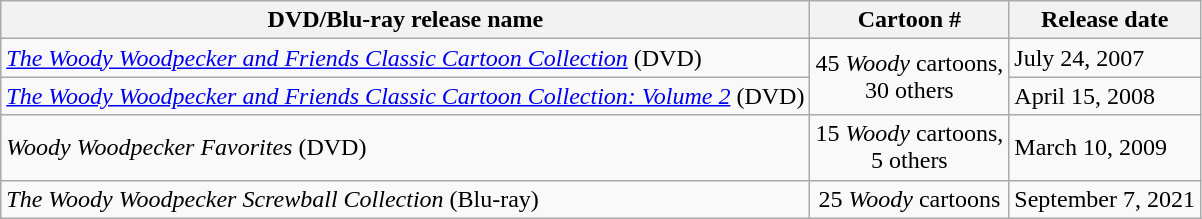<table class="wikitable">
<tr>
<th>DVD/Blu-ray release name</th>
<th>Cartoon #</th>
<th>Release date</th>
</tr>
<tr>
<td><em><a href='#'>The Woody Woodpecker and Friends Classic Cartoon Collection</a></em> (DVD)</td>
<td rowspan="2" style="text-align:center;">45 <em>Woody</em> cartoons, <br> 30 others</td>
<td>July 24, 2007</td>
</tr>
<tr>
<td><em><a href='#'>The Woody Woodpecker and Friends Classic Cartoon Collection: Volume 2</a></em> (DVD)</td>
<td>April 15, 2008</td>
</tr>
<tr>
<td><em>Woody Woodpecker Favorites</em> (DVD)</td>
<td style="text-align:center;">15 <em>Woody</em> cartoons, <br> 5 others</td>
<td>March 10, 2009</td>
</tr>
<tr>
<td><em>The Woody Woodpecker Screwball Collection</em> (Blu-ray)</td>
<td style="text-align:center;">25 <em>Woody</em> cartoons</td>
<td>September 7, 2021</td>
</tr>
</table>
